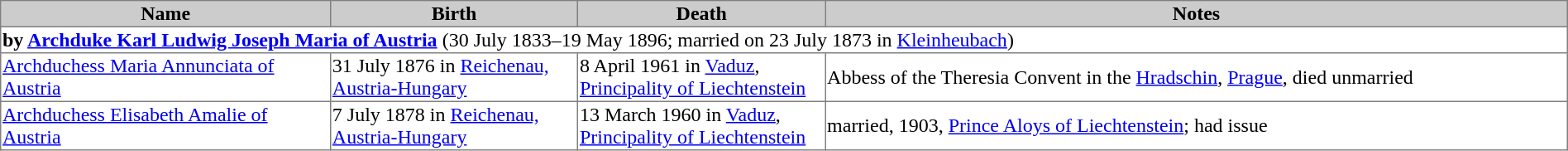<table border=1 style="border-collapse: collapse;">
<tr bgcolor=cccccc>
<th width="20%">Name</th>
<th width="15%">Birth</th>
<th width="15%">Death</th>
<th width="45%">Notes</th>
</tr>
<tr>
<td colspan=4><strong>by <a href='#'>Archduke Karl Ludwig Joseph Maria of Austria</a></strong> (30 July 1833–19 May 1896; married on 23 July 1873 in <a href='#'>Kleinheubach</a>)</td>
</tr>
<tr>
<td><a href='#'>Archduchess Maria Annunciata of Austria</a></td>
<td>31 July 1876 in <a href='#'>Reichenau, Austria-Hungary</a></td>
<td>8 April 1961 in <a href='#'>Vaduz</a>, <a href='#'>Principality of Liechtenstein</a></td>
<td>Abbess of the Theresia Convent in the <a href='#'>Hradschin</a>, <a href='#'>Prague</a>, died unmarried</td>
</tr>
<tr>
<td><a href='#'>Archduchess Elisabeth Amalie of Austria</a></td>
<td>7 July 1878 in <a href='#'>Reichenau, Austria-Hungary</a></td>
<td>13 March 1960 in <a href='#'>Vaduz</a>, <a href='#'>Principality of Liechtenstein</a></td>
<td>married, 1903, <a href='#'>Prince Aloys of Liechtenstein</a>; had issue</td>
</tr>
</table>
